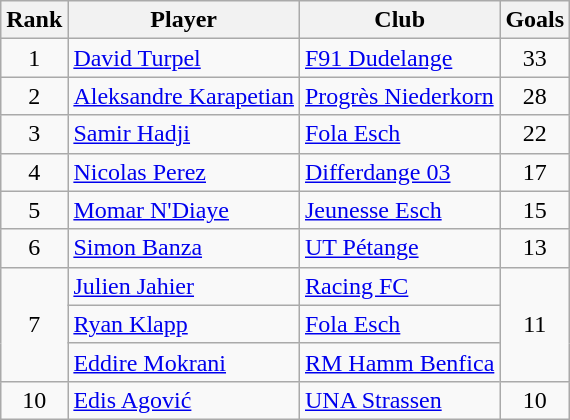<table class="wikitable" style="text-align:center">
<tr>
<th>Rank</th>
<th>Player</th>
<th>Club</th>
<th>Goals</th>
</tr>
<tr>
<td>1</td>
<td align="left"> <a href='#'>David Turpel</a></td>
<td align="left"><a href='#'>F91 Dudelange</a></td>
<td>33</td>
</tr>
<tr>
<td>2</td>
<td align="left"> <a href='#'>Aleksandre Karapetian</a></td>
<td align="left"><a href='#'>Progrès Niederkorn</a></td>
<td>28</td>
</tr>
<tr>
<td>3</td>
<td align="left"> <a href='#'>Samir Hadji</a></td>
<td align="left"><a href='#'>Fola Esch</a></td>
<td>22</td>
</tr>
<tr>
<td>4</td>
<td align="left"> <a href='#'>Nicolas Perez</a></td>
<td align="left"><a href='#'>Differdange 03</a></td>
<td>17</td>
</tr>
<tr>
<td>5</td>
<td align="left"> <a href='#'>Momar N'Diaye</a></td>
<td align="left"><a href='#'>Jeunesse Esch</a></td>
<td>15</td>
</tr>
<tr>
<td>6</td>
<td align="left"> <a href='#'>Simon Banza</a></td>
<td align="left"><a href='#'>UT Pétange</a></td>
<td>13</td>
</tr>
<tr>
<td rowspan="3">7</td>
<td align="left"> <a href='#'>Julien Jahier</a></td>
<td align="left"><a href='#'>Racing FC</a></td>
<td rowspan="3">11</td>
</tr>
<tr>
<td align="left"> <a href='#'>Ryan Klapp</a></td>
<td align="left"><a href='#'>Fola Esch</a></td>
</tr>
<tr>
<td align="left"> <a href='#'>Eddire Mokrani</a></td>
<td align="left"><a href='#'>RM Hamm Benfica</a></td>
</tr>
<tr>
<td>10</td>
<td align="left"> <a href='#'>Edis Agović</a></td>
<td align="left"><a href='#'>UNA Strassen</a></td>
<td>10</td>
</tr>
</table>
